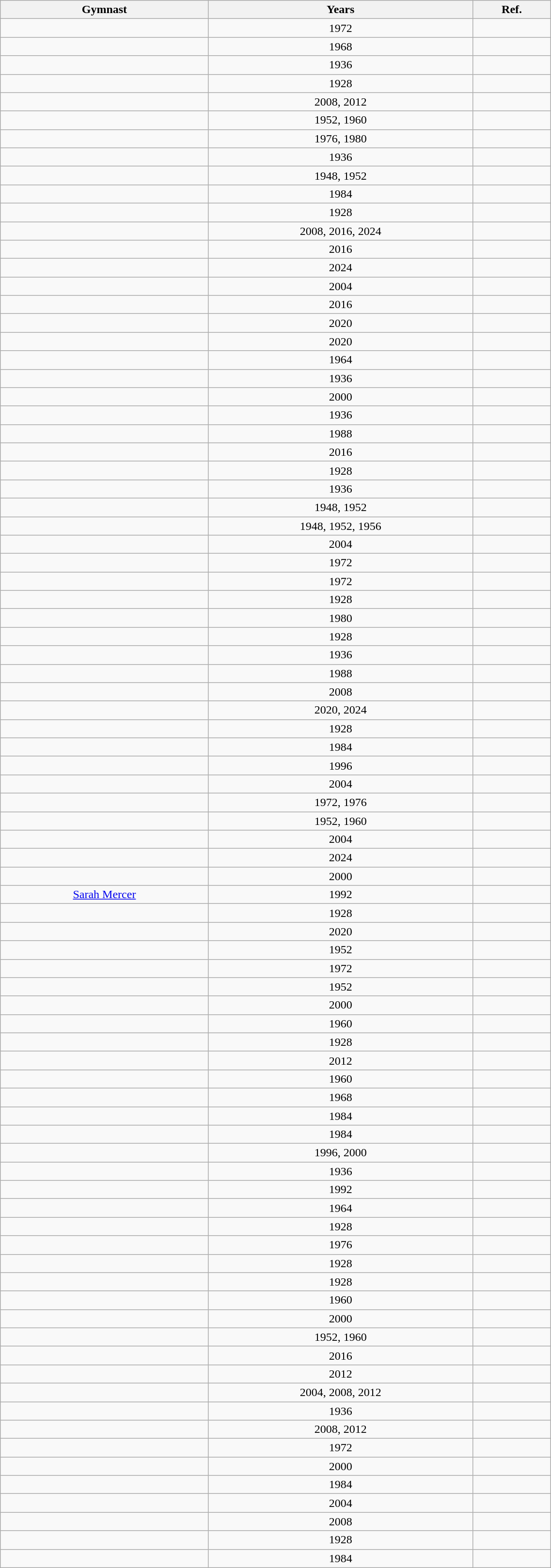<table class="wikitable sortable"  style="width:60%; text-align:center;">
<tr>
<th>Gymnast</th>
<th>Years</th>
<th class="unsortable">Ref.</th>
</tr>
<tr>
<td></td>
<td>1972</td>
<td></td>
</tr>
<tr>
<td></td>
<td>1968</td>
<td></td>
</tr>
<tr>
<td></td>
<td>1936</td>
<td></td>
</tr>
<tr>
<td></td>
<td>1928</td>
<td></td>
</tr>
<tr>
<td></td>
<td>2008, 2012</td>
<td></td>
</tr>
<tr>
<td></td>
<td>1952, 1960</td>
<td></td>
</tr>
<tr>
<td></td>
<td>1976, 1980</td>
<td></td>
</tr>
<tr>
<td></td>
<td>1936</td>
<td></td>
</tr>
<tr>
<td></td>
<td>1948, 1952</td>
<td></td>
</tr>
<tr>
<td></td>
<td>1984</td>
<td></td>
</tr>
<tr>
<td></td>
<td>1928</td>
<td></td>
</tr>
<tr>
<td></td>
<td>2008, 2016, 2024</td>
<td></td>
</tr>
<tr>
<td></td>
<td>2016</td>
<td></td>
</tr>
<tr>
<td></td>
<td>2024</td>
<td></td>
</tr>
<tr>
<td></td>
<td>2004</td>
<td></td>
</tr>
<tr>
<td></td>
<td>2016</td>
<td></td>
</tr>
<tr>
<td></td>
<td>2020</td>
<td></td>
</tr>
<tr>
<td></td>
<td>2020</td>
<td></td>
</tr>
<tr>
<td></td>
<td>1964</td>
<td></td>
</tr>
<tr>
<td></td>
<td>1936</td>
<td></td>
</tr>
<tr>
<td></td>
<td>2000</td>
<td></td>
</tr>
<tr>
<td></td>
<td>1936</td>
<td></td>
</tr>
<tr>
<td></td>
<td>1988</td>
<td></td>
</tr>
<tr>
<td></td>
<td>2016</td>
<td></td>
</tr>
<tr>
<td></td>
<td>1928</td>
<td></td>
</tr>
<tr>
<td></td>
<td>1936</td>
<td></td>
</tr>
<tr>
<td></td>
<td>1948, 1952</td>
<td></td>
</tr>
<tr>
<td></td>
<td>1948, 1952, 1956</td>
<td></td>
</tr>
<tr>
<td></td>
<td>2004</td>
<td></td>
</tr>
<tr>
<td></td>
<td>1972</td>
<td></td>
</tr>
<tr>
<td></td>
<td>1972</td>
<td></td>
</tr>
<tr>
<td></td>
<td>1928</td>
<td></td>
</tr>
<tr>
<td></td>
<td>1980</td>
<td></td>
</tr>
<tr>
<td></td>
<td>1928</td>
<td></td>
</tr>
<tr>
<td></td>
<td>1936</td>
<td></td>
</tr>
<tr>
<td></td>
<td>1988</td>
<td></td>
</tr>
<tr>
<td></td>
<td>2008</td>
<td></td>
</tr>
<tr>
<td></td>
<td>2020, 2024</td>
<td></td>
</tr>
<tr>
<td></td>
<td>1928</td>
<td></td>
</tr>
<tr>
<td></td>
<td>1984</td>
<td></td>
</tr>
<tr>
<td></td>
<td>1996</td>
<td></td>
</tr>
<tr>
<td></td>
<td>2004</td>
<td></td>
</tr>
<tr>
<td></td>
<td>1972, 1976</td>
<td></td>
</tr>
<tr>
<td></td>
<td>1952, 1960</td>
<td></td>
</tr>
<tr>
<td></td>
<td>2004</td>
<td></td>
</tr>
<tr>
<td></td>
<td>2024</td>
<td></td>
</tr>
<tr>
<td></td>
<td>2000</td>
<td></td>
</tr>
<tr>
<td><a href='#'>Sarah Mercer</a></td>
<td>1992</td>
<td></td>
</tr>
<tr>
<td></td>
<td>1928</td>
<td></td>
</tr>
<tr>
<td></td>
<td>2020</td>
<td></td>
</tr>
<tr>
<td></td>
<td>1952</td>
<td></td>
</tr>
<tr>
<td></td>
<td>1972</td>
<td></td>
</tr>
<tr>
<td></td>
<td>1952</td>
<td></td>
</tr>
<tr>
<td></td>
<td>2000</td>
<td></td>
</tr>
<tr>
<td></td>
<td>1960</td>
<td></td>
</tr>
<tr>
<td></td>
<td>1928</td>
<td></td>
</tr>
<tr>
<td></td>
<td>2012</td>
<td></td>
</tr>
<tr>
<td></td>
<td>1960</td>
<td></td>
</tr>
<tr>
<td></td>
<td>1968</td>
<td></td>
</tr>
<tr>
<td></td>
<td>1984</td>
<td></td>
</tr>
<tr>
<td></td>
<td>1984</td>
<td></td>
</tr>
<tr>
<td></td>
<td>1996, 2000</td>
<td></td>
</tr>
<tr>
<td></td>
<td>1936</td>
<td></td>
</tr>
<tr>
<td></td>
<td>1992</td>
<td></td>
</tr>
<tr>
<td></td>
<td>1964</td>
<td></td>
</tr>
<tr>
<td></td>
<td>1928</td>
<td></td>
</tr>
<tr>
<td></td>
<td>1976</td>
<td></td>
</tr>
<tr>
<td></td>
<td>1928</td>
<td></td>
</tr>
<tr>
<td></td>
<td>1928</td>
<td></td>
</tr>
<tr>
<td></td>
<td>1960</td>
<td></td>
</tr>
<tr>
<td></td>
<td>2000</td>
<td></td>
</tr>
<tr>
<td></td>
<td>1952, 1960</td>
<td></td>
</tr>
<tr>
<td></td>
<td>2016</td>
<td></td>
</tr>
<tr>
<td></td>
<td>2012</td>
<td></td>
</tr>
<tr>
<td></td>
<td>2004, 2008, 2012</td>
<td></td>
</tr>
<tr>
<td></td>
<td>1936</td>
<td></td>
</tr>
<tr>
<td></td>
<td>2008, 2012</td>
<td></td>
</tr>
<tr>
<td></td>
<td>1972</td>
<td></td>
</tr>
<tr>
<td></td>
<td>2000</td>
<td></td>
</tr>
<tr>
<td></td>
<td>1984</td>
<td></td>
</tr>
<tr>
<td></td>
<td>2004</td>
<td></td>
</tr>
<tr>
<td></td>
<td>2008</td>
<td></td>
</tr>
<tr>
<td></td>
<td>1928</td>
<td></td>
</tr>
<tr>
<td></td>
<td>1984</td>
<td></td>
</tr>
</table>
